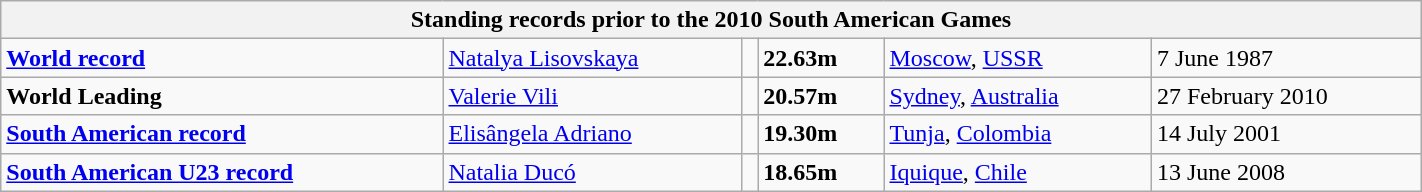<table class="wikitable" width=75%>
<tr>
<th colspan="6">Standing records prior to the 2010 South American Games</th>
</tr>
<tr>
<td><strong><a href='#'>World record</a></strong></td>
<td><a href='#'>Natalya Lisovskaya</a></td>
<td align=left></td>
<td><strong>22.63m</strong></td>
<td><a href='#'>Moscow</a>, <a href='#'>USSR</a></td>
<td>7 June 1987</td>
</tr>
<tr>
<td><strong>World Leading</strong></td>
<td><a href='#'>Valerie Vili</a></td>
<td align=left></td>
<td><strong>20.57m</strong></td>
<td><a href='#'>Sydney</a>, <a href='#'>Australia</a></td>
<td>27 February 2010</td>
</tr>
<tr>
<td><strong><a href='#'>South American record</a></strong></td>
<td><a href='#'>Elisângela Adriano</a></td>
<td align=left></td>
<td><strong>19.30m</strong></td>
<td><a href='#'>Tunja</a>, <a href='#'>Colombia</a></td>
<td>14 July 2001</td>
</tr>
<tr>
<td><strong><a href='#'>South American U23 record</a></strong></td>
<td><a href='#'>Natalia Ducó</a></td>
<td align=left></td>
<td><strong>18.65m</strong></td>
<td><a href='#'>Iquique</a>, <a href='#'>Chile</a></td>
<td>13 June 2008</td>
</tr>
</table>
